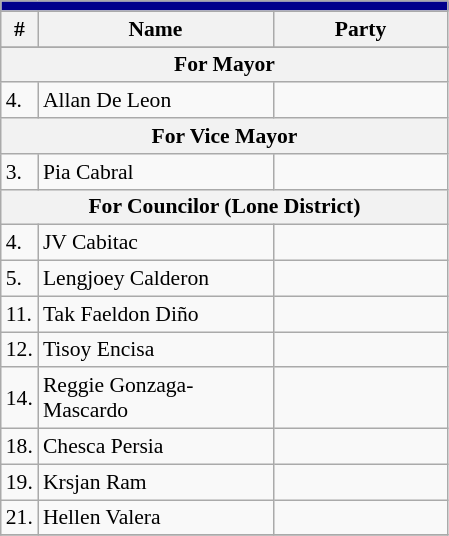<table class="wikitable" style="font-size:90%">
<tr>
<td colspan="5" bgcolor="#00008b"></td>
</tr>
<tr>
<th>#</th>
<th width=150px>Name</th>
<th colspan=2 width=110px>Party</th>
</tr>
<tr>
</tr>
<tr>
<th colspan=5>For Mayor</th>
</tr>
<tr>
<td>4.</td>
<td>Allan De Leon</td>
<td></td>
</tr>
<tr>
<th colspan=5>For Vice Mayor</th>
</tr>
<tr>
<td>3.</td>
<td>Pia Cabral</td>
<td></td>
</tr>
<tr>
<th colspan="5">For Councilor (Lone District)</th>
</tr>
<tr>
<td>4.</td>
<td>JV Cabitac</td>
<td></td>
</tr>
<tr>
<td>5.</td>
<td>Lengjoey Calderon</td>
<td></td>
</tr>
<tr>
<td>11.</td>
<td>Tak Faeldon Diño</td>
<td></td>
</tr>
<tr>
<td>12.</td>
<td>Tisoy Encisa</td>
<td></td>
</tr>
<tr>
<td>14.</td>
<td>Reggie Gonzaga-Mascardo</td>
<td></td>
</tr>
<tr>
<td>18.</td>
<td>Chesca Persia</td>
<td></td>
</tr>
<tr>
<td>19.</td>
<td>Krsjan Ram</td>
<td></td>
</tr>
<tr>
<td>21.</td>
<td>Hellen Valera</td>
<td></td>
</tr>
<tr>
</tr>
</table>
